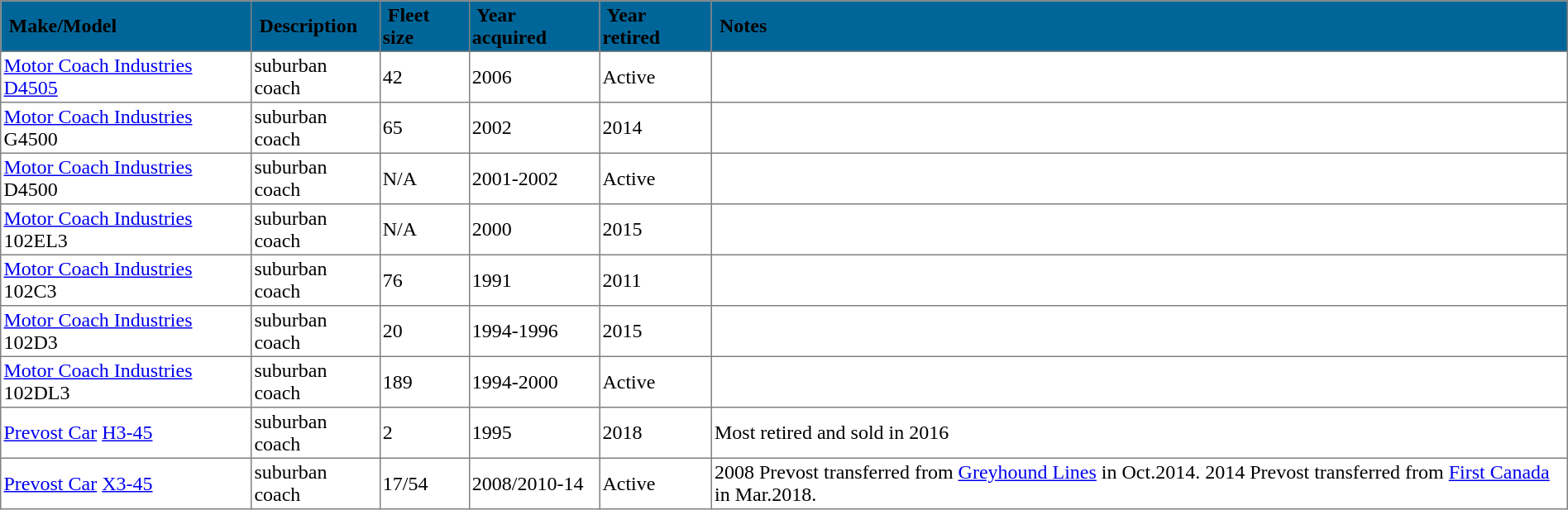<table border="1" cellspacing="1" cellpadding="2" style="border-collapse: collapse;">
<tr ---- bgcolor=#006699>
<td><strong><span> Make/Model </span></strong></td>
<td><strong><span> Description </span></strong></td>
<td><strong><span> Fleet size </span></strong></td>
<td><strong><span> Year acquired </span></strong></td>
<td><strong><span> Year retired </span></strong></td>
<td><strong><span> Notes </span></strong></td>
</tr>
<tr>
<td><a href='#'>Motor Coach Industries</a> <a href='#'>D4505</a></td>
<td>suburban coach</td>
<td>42</td>
<td>2006</td>
<td>Active</td>
<td></td>
</tr>
<tr>
<td><a href='#'>Motor Coach Industries</a> G4500</td>
<td>suburban coach</td>
<td>65</td>
<td>2002</td>
<td>2014</td>
<td></td>
</tr>
<tr>
<td><a href='#'>Motor Coach Industries</a> D4500</td>
<td>suburban coach</td>
<td>N/A</td>
<td>2001-2002</td>
<td>Active</td>
<td></td>
</tr>
<tr>
<td><a href='#'>Motor Coach Industries</a> 102EL3</td>
<td>suburban coach</td>
<td>N/A</td>
<td>2000</td>
<td>2015</td>
<td></td>
</tr>
<tr>
<td><a href='#'>Motor Coach Industries</a> 102C3</td>
<td>suburban coach</td>
<td>76</td>
<td>1991</td>
<td>2011</td>
<td></td>
</tr>
<tr>
<td><a href='#'>Motor Coach Industries</a> 102D3</td>
<td>suburban coach</td>
<td>20</td>
<td>1994-1996</td>
<td>2015</td>
<td></td>
</tr>
<tr>
<td><a href='#'>Motor Coach Industries</a> 102DL3</td>
<td>suburban coach</td>
<td>189</td>
<td>1994-2000</td>
<td>Active</td>
<td></td>
</tr>
<tr>
<td><a href='#'>Prevost Car</a> <a href='#'>H3-45</a></td>
<td>suburban coach</td>
<td>2</td>
<td>1995</td>
<td>2018</td>
<td>Most retired and sold in 2016</td>
</tr>
<tr>
<td><a href='#'>Prevost Car</a> <a href='#'>X3-45</a></td>
<td>suburban coach</td>
<td>17/54</td>
<td>2008/2010-14</td>
<td>Active</td>
<td> 2008 Prevost transferred from <a href='#'>Greyhound Lines</a> in Oct.2014. 2014 Prevost transferred from <a href='#'>First Canada</a> in Mar.2018.</td>
</tr>
</table>
